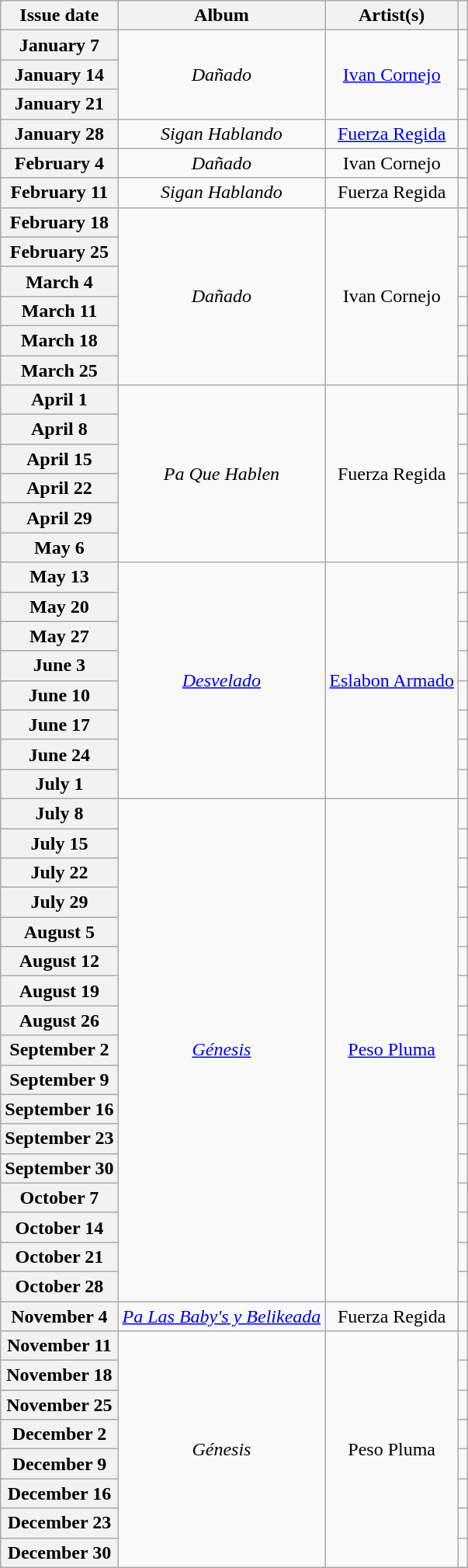<table class="wikitable plainrowheaders" style="text-align: center">
<tr>
<th>Issue date</th>
<th>Album</th>
<th>Artist(s)</th>
<th></th>
</tr>
<tr>
<th scope="row">January 7</th>
<td rowspan=3><em>Dañado</em></td>
<td rowspan=3><a href='#'>Ivan Cornejo</a></td>
<td></td>
</tr>
<tr>
<th scope="row">January 14</th>
<td></td>
</tr>
<tr>
<th scope="row">January 21</th>
<td></td>
</tr>
<tr>
<th scope="row">January 28</th>
<td><em>Sigan Hablando</em></td>
<td><a href='#'>Fuerza Regida</a></td>
<td></td>
</tr>
<tr>
<th scope="row">February 4</th>
<td><em>Dañado</em></td>
<td>Ivan Cornejo</td>
<td></td>
</tr>
<tr>
<th scope="row">February 11</th>
<td><em>Sigan Hablando</em></td>
<td>Fuerza Regida</td>
<td></td>
</tr>
<tr>
<th scope="row">February 18</th>
<td rowspan=6><em>Dañado</em></td>
<td rowspan=6>Ivan Cornejo</td>
<td></td>
</tr>
<tr>
<th scope="row">February 25</th>
<td></td>
</tr>
<tr>
<th scope="row">March 4</th>
<td></td>
</tr>
<tr>
<th scope="row">March 11</th>
<td></td>
</tr>
<tr>
<th scope="row">March 18</th>
<td></td>
</tr>
<tr>
<th scope="row">March 25</th>
<td></td>
</tr>
<tr>
<th scope="row">April 1</th>
<td rowspan=6><em>Pa Que Hablen</em></td>
<td rowspan=6>Fuerza Regida</td>
<td></td>
</tr>
<tr>
<th scope="row">April 8</th>
<td></td>
</tr>
<tr>
<th scope="row">April 15</th>
<td></td>
</tr>
<tr>
<th scope="row">April 22</th>
<td></td>
</tr>
<tr>
<th scope="row">April 29</th>
<td></td>
</tr>
<tr>
<th scope="row">May 6</th>
<td></td>
</tr>
<tr>
<th scope="row">May 13</th>
<td rowspan=8><em><a href='#'>Desvelado</a></em></td>
<td rowspan=8><a href='#'>Eslabon Armado</a></td>
<td></td>
</tr>
<tr>
<th scope="row">May 20</th>
<td></td>
</tr>
<tr>
<th scope="row">May 27</th>
<td></td>
</tr>
<tr>
<th scope="row">June 3</th>
<td></td>
</tr>
<tr>
<th scope="row">June 10</th>
<td></td>
</tr>
<tr>
<th scope="row">June 17</th>
<td></td>
</tr>
<tr>
<th scope="row">June 24</th>
<td></td>
</tr>
<tr>
<th scope="row">July 1</th>
<td></td>
</tr>
<tr>
<th scope="row">July 8</th>
<td rowspan=17><em><a href='#'>Génesis</a></em></td>
<td rowspan=17><a href='#'>Peso Pluma</a></td>
<td></td>
</tr>
<tr>
<th scope="row">July 15</th>
<td></td>
</tr>
<tr>
<th scope="row">July 22</th>
<td></td>
</tr>
<tr>
<th scope="row">July 29</th>
<td></td>
</tr>
<tr>
<th scope="row">August 5</th>
<td></td>
</tr>
<tr>
<th scope="row">August 12</th>
<td></td>
</tr>
<tr>
<th scope="row">August 19</th>
<td></td>
</tr>
<tr>
<th scope="row">August 26</th>
<td></td>
</tr>
<tr>
<th scope="row">September 2</th>
<td></td>
</tr>
<tr>
<th scope="row">September 9</th>
<td></td>
</tr>
<tr>
<th scope="row">September 16</th>
<td></td>
</tr>
<tr>
<th scope="row">September 23</th>
<td></td>
</tr>
<tr>
<th scope="row">September 30</th>
<td></td>
</tr>
<tr>
<th scope="row">October 7</th>
<td></td>
</tr>
<tr>
<th scope="row">October 14</th>
<td></td>
</tr>
<tr>
<th scope="row">October 21</th>
<td></td>
</tr>
<tr>
<th scope="row">October 28</th>
<td></td>
</tr>
<tr>
<th scope="row">November 4</th>
<td><em><a href='#'>Pa Las Baby's y Belikeada</a></em></td>
<td>Fuerza Regida</td>
<td></td>
</tr>
<tr>
<th scope="row">November 11</th>
<td rowspan=8><em>Génesis</em></td>
<td rowspan=8>Peso Pluma</td>
<td></td>
</tr>
<tr>
<th scope="row">November 18</th>
<td></td>
</tr>
<tr>
<th scope="row">November 25</th>
<td></td>
</tr>
<tr>
<th scope="row">December 2</th>
<td></td>
</tr>
<tr>
<th scope="row">December 9</th>
<td></td>
</tr>
<tr>
<th scope="row">December 16</th>
<td></td>
</tr>
<tr>
<th scope="row">December 23</th>
<td></td>
</tr>
<tr>
<th scope="row">December 30</th>
<td></td>
</tr>
</table>
